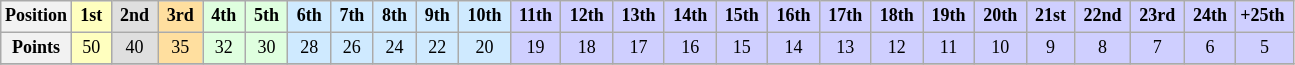<table class="wikitable" style="font-size:75%; text-align:center">
<tr>
<th>Position</th>
<td style="background:#FFFFBF;"> <strong>1st</strong> </td>
<td style="background:#DFDFDF;"> <strong>2nd</strong> </td>
<td style="background:#FFDF9F;"> <strong>3rd</strong> </td>
<td style="background:#DFFFDF;"> <strong>4th</strong> </td>
<td style="background:#DFFFDF;"> <strong>5th</strong> </td>
<td style="background:#CFEAFF;"> <strong>6th</strong> </td>
<td style="background:#CFEAFF;"> <strong>7th</strong> </td>
<td style="background:#CFEAFF;"> <strong>8th</strong> </td>
<td style="background:#CFEAFF;"> <strong>9th</strong> </td>
<td style="background:#CFEAFF;"> <strong>10th</strong> </td>
<td style="background:#CFCFFF;"> <strong>11th</strong> </td>
<td style="background:#CFCFFF;"> <strong>12th</strong> </td>
<td style="background:#CFCFFF;"> <strong>13th</strong> </td>
<td style="background:#CFCFFF;"> <strong>14th</strong> </td>
<td style="background:#CFCFFF;"> <strong>15th</strong> </td>
<td style="background:#CFCFFF;"> <strong>16th</strong> </td>
<td style="background:#CFCFFF;"> <strong>17th</strong> </td>
<td style="background:#CFCFFF;"> <strong>18th</strong> </td>
<td style="background:#CFCFFF;"> <strong>19th</strong> </td>
<td style="background:#CFCFFF;"> <strong>20th</strong> </td>
<td style="background:#CFCFFF;"> <strong>21st</strong> </td>
<td style="background:#CFCFFF;"> <strong>22nd</strong> </td>
<td style="background:#CFCFFF;"> <strong>23rd</strong> </td>
<td style="background:#CFCFFF;"> <strong>24th</strong> </td>
<td style="background:#CFCFFF;"><strong>+25th</strong> </td>
</tr>
<tr>
<th>Points</th>
<td style="background:#FFFFBF;">50</td>
<td style="background:#DFDFDF;">40</td>
<td style="background:#FFDF9F;">35</td>
<td style="background:#DFFFDF;">32</td>
<td style="background:#DFFFDF;">30</td>
<td style="background:#CFEAFF;">28</td>
<td style="background:#CFEAFF;">26</td>
<td style="background:#CFEAFF;">24</td>
<td style="background:#CFEAFF;">22</td>
<td style="background:#CFEAFF;">20</td>
<td style="background:#CFCFFF;">19</td>
<td style="background:#CFCFFF;">18</td>
<td style="background:#CFCFFF;">17</td>
<td style="background:#CFCFFF;">16</td>
<td style="background:#CFCFFF;">15</td>
<td style="background:#CFCFFF;">14</td>
<td style="background:#CFCFFF;">13</td>
<td style="background:#CFCFFF;">12</td>
<td style="background:#CFCFFF;">11</td>
<td style="background:#CFCFFF;">10</td>
<td style="background:#CFCFFF;">9</td>
<td style="background:#CFCFFF;">8</td>
<td style="background:#CFCFFF;">7</td>
<td style="background:#CFCFFF;">6</td>
<td style="background:#CFCFFF;">5</td>
</tr>
<tr>
</tr>
</table>
